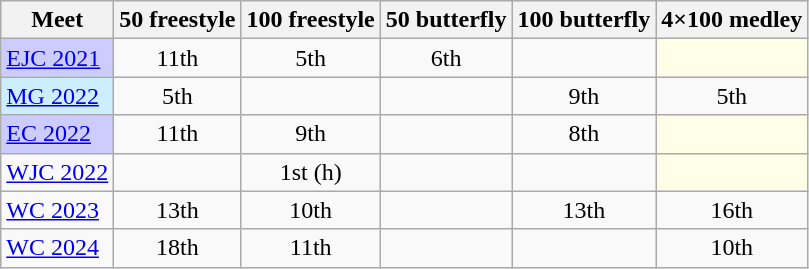<table class="sortable wikitable">
<tr>
<th>Meet</th>
<th class="unsortable">50 freestyle</th>
<th class="unsortable">100 freestyle</th>
<th class="unsortable">50 butterfly</th>
<th class="unsortable">100 butterfly</th>
<th class="unsortable">4×100 medley</th>
</tr>
<tr>
<td style="background: #ccccff"><a href='#'>EJC 2021</a></td>
<td align="center">11th</td>
<td align="center">5th</td>
<td align="center">6th</td>
<td align="center"></td>
<td style="background:#fdffe7"></td>
</tr>
<tr>
<td style="background: #cceeff"><a href='#'>MG 2022</a></td>
<td align="center">5th</td>
<td align="center"></td>
<td align="center"></td>
<td align="center">9th</td>
<td align="center">5th</td>
</tr>
<tr>
<td style="background: #ccccff"><a href='#'>EC 2022</a></td>
<td align="center">11th</td>
<td align="center">9th</td>
<td align="center"></td>
<td align="center">8th</td>
<td style="background:#fdffe7"></td>
</tr>
<tr>
<td><a href='#'>WJC 2022</a></td>
<td align="center"></td>
<td align="center">1st (h)</td>
<td align="center"></td>
<td align="center"></td>
<td style="background:#fdffe7"></td>
</tr>
<tr>
<td><a href='#'>WC 2023</a></td>
<td align="center">13th</td>
<td align="center">10th</td>
<td align="center"></td>
<td align="center">13th</td>
<td align="center">16th</td>
</tr>
<tr>
<td><a href='#'>WC 2024</a></td>
<td align="center">18th</td>
<td align="center">11th</td>
<td align="center"></td>
<td align="center"></td>
<td align="center">10th</td>
</tr>
</table>
